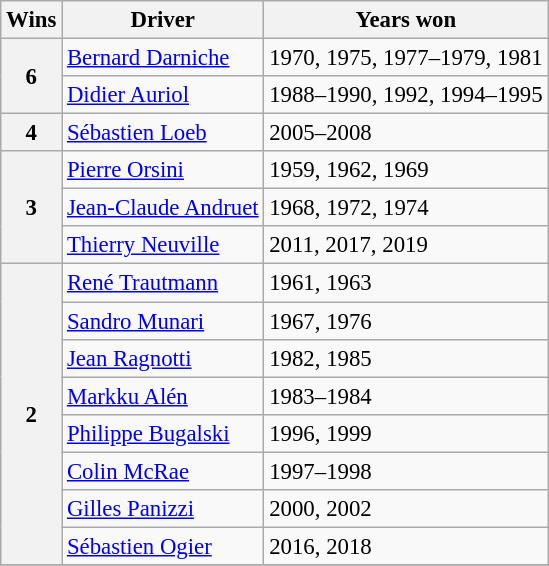<table class="wikitable" style="font-size: 95%;">
<tr>
<th>Wins</th>
<th>Driver</th>
<th>Years won</th>
</tr>
<tr>
<th rowspan=2>6</th>
<td> <a href='#'>Bernard Darniche</a></td>
<td>1970, 1975, 1977–1979, 1981</td>
</tr>
<tr>
<td> <a href='#'>Didier Auriol</a></td>
<td>1988–1990, 1992, 1994–1995</td>
</tr>
<tr>
<th>4</th>
<td> <a href='#'>Sébastien Loeb</a></td>
<td>2005–2008</td>
</tr>
<tr>
<th rowspan=3>3</th>
<td> <a href='#'>Pierre Orsini</a></td>
<td>1959, 1962, 1969</td>
</tr>
<tr>
<td> <a href='#'>Jean-Claude Andruet</a></td>
<td>1968, 1972, 1974</td>
</tr>
<tr>
<td> <a href='#'>Thierry Neuville</a></td>
<td>2011, 2017, 2019</td>
</tr>
<tr>
<th rowspan=8>2</th>
<td> <a href='#'>René Trautmann</a></td>
<td>1961, 1963</td>
</tr>
<tr>
<td> <a href='#'>Sandro Munari</a></td>
<td>1967, 1976</td>
</tr>
<tr>
<td> <a href='#'>Jean Ragnotti</a></td>
<td>1982, 1985</td>
</tr>
<tr>
<td> <a href='#'>Markku Alén</a></td>
<td>1983–1984</td>
</tr>
<tr>
<td> <a href='#'>Philippe Bugalski</a></td>
<td>1996, 1999</td>
</tr>
<tr>
<td> <a href='#'>Colin McRae</a></td>
<td>1997–1998</td>
</tr>
<tr>
<td> <a href='#'>Gilles Panizzi</a></td>
<td>2000, 2002</td>
</tr>
<tr>
<td> <a href='#'>Sébastien Ogier</a></td>
<td>2016, 2018</td>
</tr>
<tr>
</tr>
</table>
